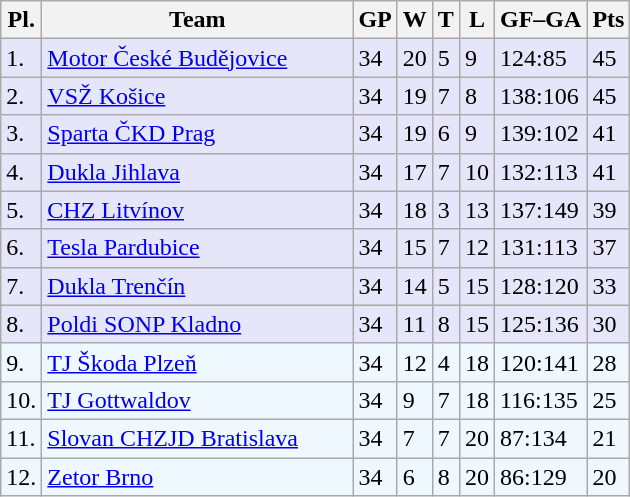<table class="wikitable">
<tr>
<th>Pl.</th>
<th width="200">Team</th>
<th>GP</th>
<th>W</th>
<th>T</th>
<th>L</th>
<th>GF–GA</th>
<th>Pts</th>
</tr>
<tr bgcolor="#e6e6fa">
<td>1.</td>
<td><a href='#'>Motor České Budějovice</a></td>
<td>34</td>
<td>20</td>
<td>5</td>
<td>9</td>
<td>124:85</td>
<td>45</td>
</tr>
<tr bgcolor="#e6e6fa">
<td>2.</td>
<td><a href='#'>VSŽ Košice</a></td>
<td>34</td>
<td>19</td>
<td>7</td>
<td>8</td>
<td>138:106</td>
<td>45</td>
</tr>
<tr bgcolor="#e6e6fa">
<td>3.</td>
<td><a href='#'>Sparta ČKD Prag</a></td>
<td>34</td>
<td>19</td>
<td>6</td>
<td>9</td>
<td>139:102</td>
<td>41</td>
</tr>
<tr bgcolor="#e6e6fa">
<td>4.</td>
<td><a href='#'>Dukla Jihlava</a></td>
<td>34</td>
<td>17</td>
<td>7</td>
<td>10</td>
<td>132:113</td>
<td>41</td>
</tr>
<tr bgcolor="#e6e6fa">
<td>5.</td>
<td><a href='#'>CHZ Litvínov</a></td>
<td>34</td>
<td>18</td>
<td>3</td>
<td>13</td>
<td>137:149</td>
<td>39</td>
</tr>
<tr bgcolor="#e6e6fa">
<td>6.</td>
<td><a href='#'>Tesla Pardubice</a></td>
<td>34</td>
<td>15</td>
<td>7</td>
<td>12</td>
<td>131:113</td>
<td>37</td>
</tr>
<tr bgcolor="#e6e6fa">
<td>7.</td>
<td><a href='#'>Dukla Trenčín</a></td>
<td>34</td>
<td>14</td>
<td>5</td>
<td>15</td>
<td>128:120</td>
<td>33</td>
</tr>
<tr bgcolor="#e6e6fa">
<td>8.</td>
<td><a href='#'>Poldi SONP Kladno</a></td>
<td>34</td>
<td>11</td>
<td>8</td>
<td>15</td>
<td>125:136</td>
<td>30</td>
</tr>
<tr bgcolor="#f0f8ff">
<td>9.</td>
<td><a href='#'>TJ Škoda Plzeň</a></td>
<td>34</td>
<td>12</td>
<td>4</td>
<td>18</td>
<td>120:141</td>
<td>28</td>
</tr>
<tr bgcolor="#f0f8ff">
<td>10.</td>
<td><a href='#'>TJ Gottwaldov</a></td>
<td>34</td>
<td>9</td>
<td>7</td>
<td>18</td>
<td>116:135</td>
<td>25</td>
</tr>
<tr bgcolor="#f0f8ff">
<td>11.</td>
<td><a href='#'>Slovan CHZJD Bratislava</a></td>
<td>34</td>
<td>7</td>
<td>7</td>
<td>20</td>
<td>87:134</td>
<td>21</td>
</tr>
<tr bgcolor="#f0f8ff">
<td>12.</td>
<td><a href='#'>Zetor Brno</a></td>
<td>34</td>
<td>6</td>
<td>8</td>
<td>20</td>
<td>86:129</td>
<td>20</td>
</tr>
</table>
